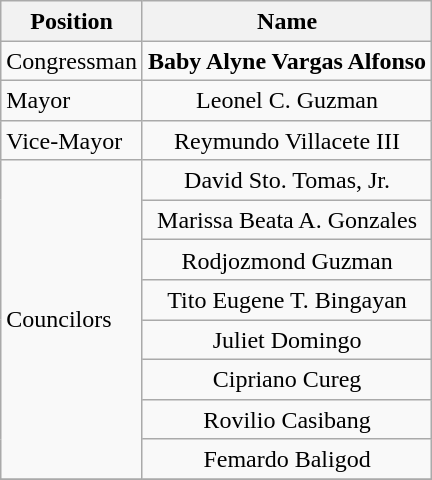<table class="wikitable" style="line-height:1.20em; font-size:100%;">
<tr>
<th>Position</th>
<th>Name</th>
</tr>
<tr>
<td>Congressman</td>
<td style="text-align:center;"><strong>Baby Alyne Vargas Alfonso</strong></td>
</tr>
<tr>
<td>Mayor</td>
<td style="text-align:center;">Leonel C. Guzman</td>
</tr>
<tr>
<td>Vice-Mayor</td>
<td style="text-align:center;">Reymundo Villacete III</td>
</tr>
<tr>
<td rowspan=8>Councilors</td>
<td style="text-align:center;">David Sto. Tomas, Jr.</td>
</tr>
<tr>
<td style="text-align:center;">Marissa Beata A. Gonzales</td>
</tr>
<tr>
<td style="text-align:center;">Rodjozmond Guzman</td>
</tr>
<tr>
<td style="text-align:center;">Tito Eugene T. Bingayan</td>
</tr>
<tr>
<td style="text-align:center;">Juliet Domingo</td>
</tr>
<tr>
<td style="text-align:center;">Cipriano Cureg</td>
</tr>
<tr>
<td style="text-align:center;">Rovilio Casibang</td>
</tr>
<tr>
<td style="text-align:center;">Femardo Baligod</td>
</tr>
<tr>
</tr>
</table>
